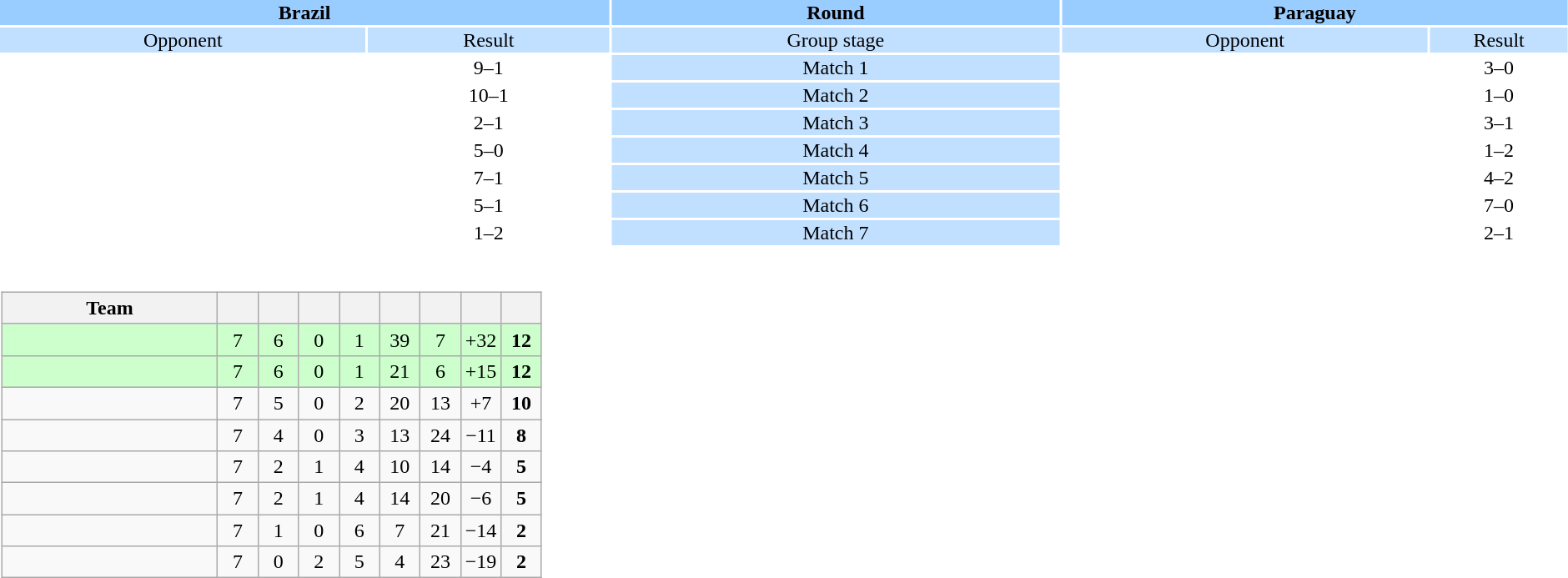<table style="width:100%; text-align:center;">
<tr style="vertical-align:top; background:#9cf;">
<th colspan=2 style="width:1*">Brazil</th>
<th>Round</th>
<th colspan=2 style="width:1*">Paraguay</th>
</tr>
<tr style="vertical-align:top; background:#c1e0ff;">
<td>Opponent</td>
<td>Result</td>
<td>Group stage</td>
<td>Opponent</td>
<td>Result</td>
</tr>
<tr>
<td></td>
<td>9–1</td>
<td style="background:#c1e0ff;">Match 1</td>
<td></td>
<td>3–0</td>
<td></td>
</tr>
<tr>
<td></td>
<td>10–1</td>
<td style="background:#c1e0ff;">Match 2</td>
<td></td>
<td>1–0</td>
<td></td>
</tr>
<tr>
<td></td>
<td>2–1</td>
<td style="background:#c1e0ff;">Match 3</td>
<td></td>
<td>3–1</td>
<td></td>
</tr>
<tr>
<td></td>
<td>5–0</td>
<td style="background:#c1e0ff;">Match 4</td>
<td></td>
<td>1–2</td>
<td></td>
</tr>
<tr>
<td></td>
<td>7–1</td>
<td style="background:#c1e0ff;">Match 5</td>
<td></td>
<td>4–2</td>
<td></td>
</tr>
<tr>
<td></td>
<td>5–1</td>
<td style="background:#c1e0ff;">Match 6</td>
<td></td>
<td>7–0</td>
<td></td>
</tr>
<tr>
<td></td>
<td>1–2</td>
<td style="background:#c1e0ff;">Match 7</td>
<td></td>
<td>2–1</td>
<td></td>
</tr>
<tr>
<td colspan="4" style="text-align:center;"><br><table class="wikitable" style="text-align: center;">
<tr>
<th width="165">Team</th>
<th width="25"></th>
<th width="25"></th>
<th width="25"></th>
<th width="25"></th>
<th width="25"></th>
<th width="25"></th>
<th width="25"></th>
<th width="25"></th>
</tr>
<tr style="text-align:center; background:#cfc;">
<td align=left></td>
<td>7</td>
<td>6</td>
<td>0</td>
<td>1</td>
<td>39</td>
<td>7</td>
<td>+32</td>
<td><strong>12</strong></td>
</tr>
<tr style="text-align:center; background:#cfc;">
<td align=left></td>
<td>7</td>
<td>6</td>
<td>0</td>
<td>1</td>
<td>21</td>
<td>6</td>
<td>+15</td>
<td><strong>12</strong></td>
</tr>
<tr align=center>
<td align=left></td>
<td>7</td>
<td>5</td>
<td>0</td>
<td>2</td>
<td>20</td>
<td>13</td>
<td>+7</td>
<td><strong>10</strong></td>
</tr>
<tr align=center>
<td align=left></td>
<td>7</td>
<td>4</td>
<td>0</td>
<td>3</td>
<td>13</td>
<td>24</td>
<td>−11</td>
<td><strong>8</strong></td>
</tr>
<tr align=center>
<td align=left></td>
<td>7</td>
<td>2</td>
<td>1</td>
<td>4</td>
<td>10</td>
<td>14</td>
<td>−4</td>
<td><strong>5</strong></td>
</tr>
<tr align=center>
<td align=left></td>
<td>7</td>
<td>2</td>
<td>1</td>
<td>4</td>
<td>14</td>
<td>20</td>
<td>−6</td>
<td><strong>5</strong></td>
</tr>
<tr align=center>
<td align=left></td>
<td>7</td>
<td>1</td>
<td>0</td>
<td>6</td>
<td>7</td>
<td>21</td>
<td>−14</td>
<td><strong>2</strong></td>
</tr>
<tr align=center>
<td align=left></td>
<td>7</td>
<td>0</td>
<td>2</td>
<td>5</td>
<td>4</td>
<td>23</td>
<td>−19</td>
<td><strong>2</strong></td>
</tr>
</table>
</td>
</tr>
</table>
